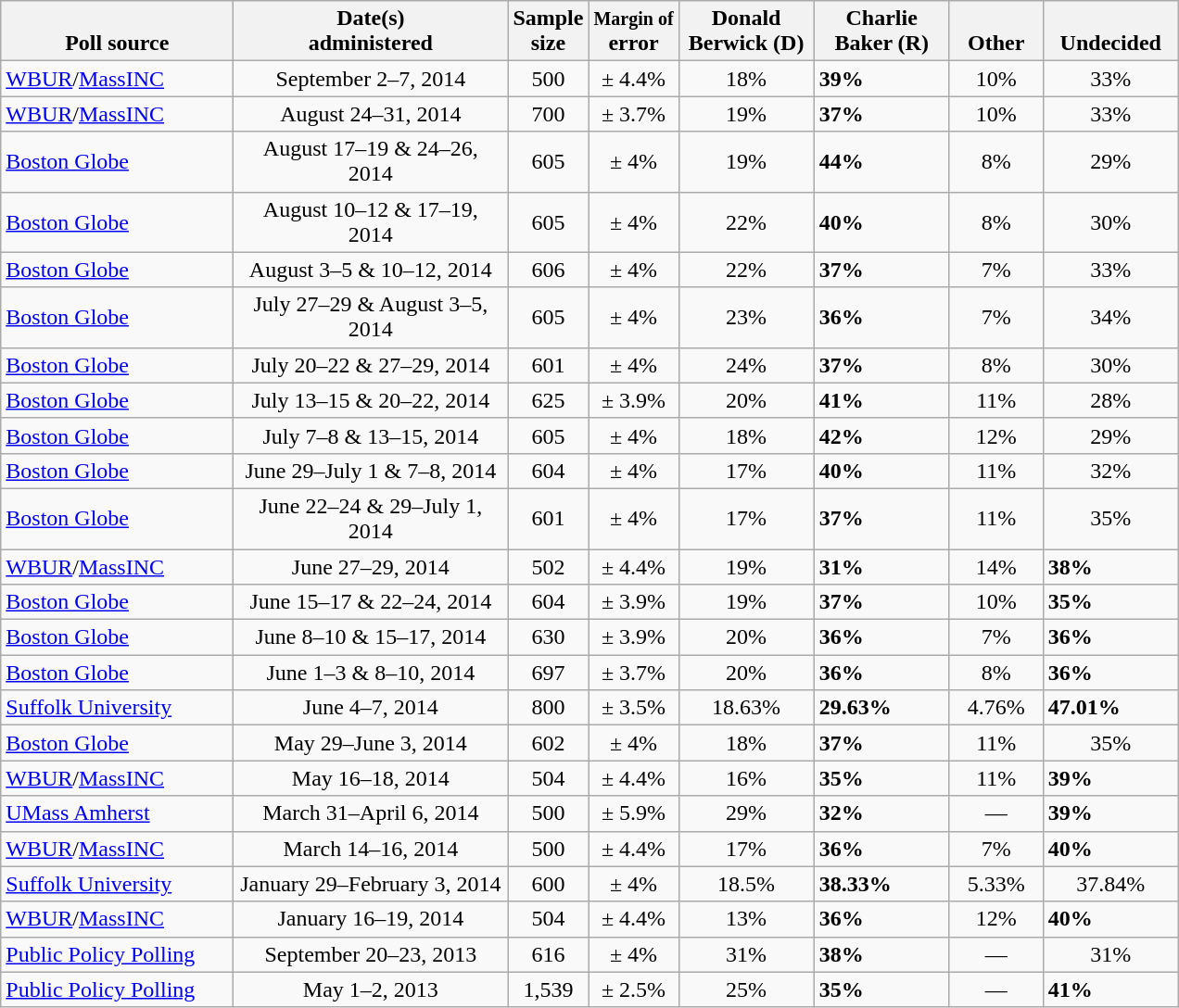<table class="wikitable">
<tr valign= bottom>
<th style="width:160px;">Poll source</th>
<th style="width:190px;">Date(s)<br>administered</th>
<th class=small>Sample<br>size</th>
<th><small>Margin of</small><br>error</th>
<th style="width:90px;">Donald<br>Berwick (D)</th>
<th style="width:90px;">Charlie<br>Baker (R)</th>
<th style="width:60px;">Other</th>
<th style="width:90px;">Undecided</th>
</tr>
<tr>
<td><a href='#'>WBUR</a>/<a href='#'>MassINC</a></td>
<td align=center>September 2–7, 2014</td>
<td align=center>500</td>
<td align=center>± 4.4%</td>
<td align=center>18%</td>
<td><strong>39%</strong></td>
<td align=center>10%</td>
<td align=center>33%</td>
</tr>
<tr>
<td><a href='#'>WBUR</a>/<a href='#'>MassINC</a></td>
<td align=center>August 24–31, 2014</td>
<td align=center>700</td>
<td align=center>± 3.7%</td>
<td align=center>19%</td>
<td><strong>37%</strong></td>
<td align=center>10%</td>
<td align=center>33%</td>
</tr>
<tr>
<td><a href='#'>Boston Globe</a></td>
<td align=center>August 17–19 & 24–26, 2014</td>
<td align=center>605</td>
<td align=center>± 4%</td>
<td align=center>19%</td>
<td><strong>44%</strong></td>
<td align=center>8%</td>
<td align=center>29%</td>
</tr>
<tr>
<td><a href='#'>Boston Globe</a></td>
<td align=center>August 10–12 & 17–19, 2014</td>
<td align=center>605</td>
<td align=center>± 4%</td>
<td align=center>22%</td>
<td><strong>40%</strong></td>
<td align=center>8%</td>
<td align=center>30%</td>
</tr>
<tr>
<td><a href='#'>Boston Globe</a></td>
<td align=center>August 3–5 & 10–12, 2014</td>
<td align=center>606</td>
<td align=center>± 4%</td>
<td align=center>22%</td>
<td><strong>37%</strong></td>
<td align=center>7%</td>
<td align=center>33%</td>
</tr>
<tr>
<td><a href='#'>Boston Globe</a></td>
<td align=center>July 27–29 & August 3–5, 2014</td>
<td align=center>605</td>
<td align=center>± 4%</td>
<td align=center>23%</td>
<td><strong>36%</strong></td>
<td align=center>7%</td>
<td align=center>34%</td>
</tr>
<tr>
<td><a href='#'>Boston Globe</a></td>
<td align=center>July 20–22 & 27–29, 2014</td>
<td align=center>601</td>
<td align=center>± 4%</td>
<td align=center>24%</td>
<td><strong>37%</strong></td>
<td align=center>8%</td>
<td align=center>30%</td>
</tr>
<tr>
<td><a href='#'>Boston Globe</a></td>
<td align=center>July 13–15 & 20–22, 2014</td>
<td align=center>625</td>
<td align=center>± 3.9%</td>
<td align=center>20%</td>
<td><strong>41%</strong></td>
<td align=center>11%</td>
<td align=center>28%</td>
</tr>
<tr>
<td><a href='#'>Boston Globe</a></td>
<td align=center>July 7–8 & 13–15, 2014</td>
<td align=center>605</td>
<td align=center>± 4%</td>
<td align=center>18%</td>
<td><strong>42%</strong></td>
<td align=center>12%</td>
<td align=center>29%</td>
</tr>
<tr>
<td><a href='#'>Boston Globe</a></td>
<td align=center>June 29–July 1 & 7–8, 2014</td>
<td align=center>604</td>
<td align=center>± 4%</td>
<td align=center>17%</td>
<td><strong>40%</strong></td>
<td align=center>11%</td>
<td align=center>32%</td>
</tr>
<tr>
<td><a href='#'>Boston Globe</a></td>
<td align=center>June 22–24 & 29–July 1, 2014</td>
<td align=center>601</td>
<td align=center>± 4%</td>
<td align=center>17%</td>
<td><strong>37%</strong></td>
<td align=center>11%</td>
<td align=center>35%</td>
</tr>
<tr>
<td><a href='#'>WBUR</a>/<a href='#'>MassINC</a></td>
<td align=center>June 27–29, 2014</td>
<td align=center>502</td>
<td align=center>± 4.4%</td>
<td align=center>19%</td>
<td><strong>31%</strong></td>
<td align=center>14%</td>
<td><strong>38%</strong></td>
</tr>
<tr>
<td><a href='#'>Boston Globe</a></td>
<td align=center>June 15–17 & 22–24, 2014</td>
<td align=center>604</td>
<td align=center>± 3.9%</td>
<td align=center>19%</td>
<td><strong>37%</strong></td>
<td align=center>10%</td>
<td><strong>35%</strong></td>
</tr>
<tr>
<td><a href='#'>Boston Globe</a></td>
<td align=center>June 8–10 & 15–17, 2014</td>
<td align=center>630</td>
<td align=center>± 3.9%</td>
<td align=center>20%</td>
<td><strong>36%</strong></td>
<td align=center>7%</td>
<td><strong>36%</strong></td>
</tr>
<tr>
<td><a href='#'>Boston Globe</a></td>
<td align=center>June 1–3 & 8–10, 2014</td>
<td align=center>697</td>
<td align=center>± 3.7%</td>
<td align=center>20%</td>
<td><strong>36%</strong></td>
<td align=center>8%</td>
<td><strong>36%</strong></td>
</tr>
<tr>
<td><a href='#'>Suffolk University</a></td>
<td align=center>June 4–7, 2014</td>
<td align=center>800</td>
<td align=center>± 3.5%</td>
<td align=center>18.63%</td>
<td><strong>29.63%</strong></td>
<td align=center>4.76%</td>
<td><strong>47.01%</strong></td>
</tr>
<tr>
<td><a href='#'>Boston Globe</a></td>
<td align=center>May 29–June 3, 2014</td>
<td align=center>602</td>
<td align=center>± 4%</td>
<td align=center>18%</td>
<td><strong>37%</strong></td>
<td align=center>11%</td>
<td align=center>35%</td>
</tr>
<tr>
<td><a href='#'>WBUR</a>/<a href='#'>MassINC</a></td>
<td align=center>May 16–18, 2014</td>
<td align=center>504</td>
<td align=center>± 4.4%</td>
<td align=center>16%</td>
<td><strong>35%</strong></td>
<td align=center>11%</td>
<td><strong>39%</strong></td>
</tr>
<tr>
<td><a href='#'>UMass Amherst</a></td>
<td align=center>March 31–April 6, 2014</td>
<td align=center>500</td>
<td align=center>± 5.9%</td>
<td align=center>29%</td>
<td><strong>32%</strong></td>
<td align=center>—</td>
<td><strong>39%</strong></td>
</tr>
<tr>
<td><a href='#'>WBUR</a>/<a href='#'>MassINC</a></td>
<td align=center>March 14–16, 2014</td>
<td align=center>500</td>
<td align=center>± 4.4%</td>
<td align=center>17%</td>
<td><strong>36%</strong></td>
<td align=center>7%</td>
<td><strong>40%</strong></td>
</tr>
<tr>
<td><a href='#'>Suffolk University</a></td>
<td align=center>January 29–February 3, 2014</td>
<td align=center>600</td>
<td align=center>± 4%</td>
<td align=center>18.5%</td>
<td><strong>38.33%</strong></td>
<td align=center>5.33%</td>
<td align=center>37.84%</td>
</tr>
<tr>
<td><a href='#'>WBUR</a>/<a href='#'>MassINC</a></td>
<td align=center>January 16–19, 2014</td>
<td align=center>504</td>
<td align=center>± 4.4%</td>
<td align=center>13%</td>
<td><strong>36%</strong></td>
<td align=center>12%</td>
<td><strong>40%</strong></td>
</tr>
<tr>
<td><a href='#'>Public Policy Polling</a></td>
<td align=center>September 20–23, 2013</td>
<td align=center>616</td>
<td align=center>± 4%</td>
<td align=center>31%</td>
<td><strong>38%</strong></td>
<td align=center>—</td>
<td align=center>31%</td>
</tr>
<tr>
<td><a href='#'>Public Policy Polling</a></td>
<td align=center>May 1–2, 2013</td>
<td align=center>1,539</td>
<td align=center>± 2.5%</td>
<td align=center>25%</td>
<td><strong>35%</strong></td>
<td align=center>—</td>
<td><strong>41%</strong></td>
</tr>
</table>
